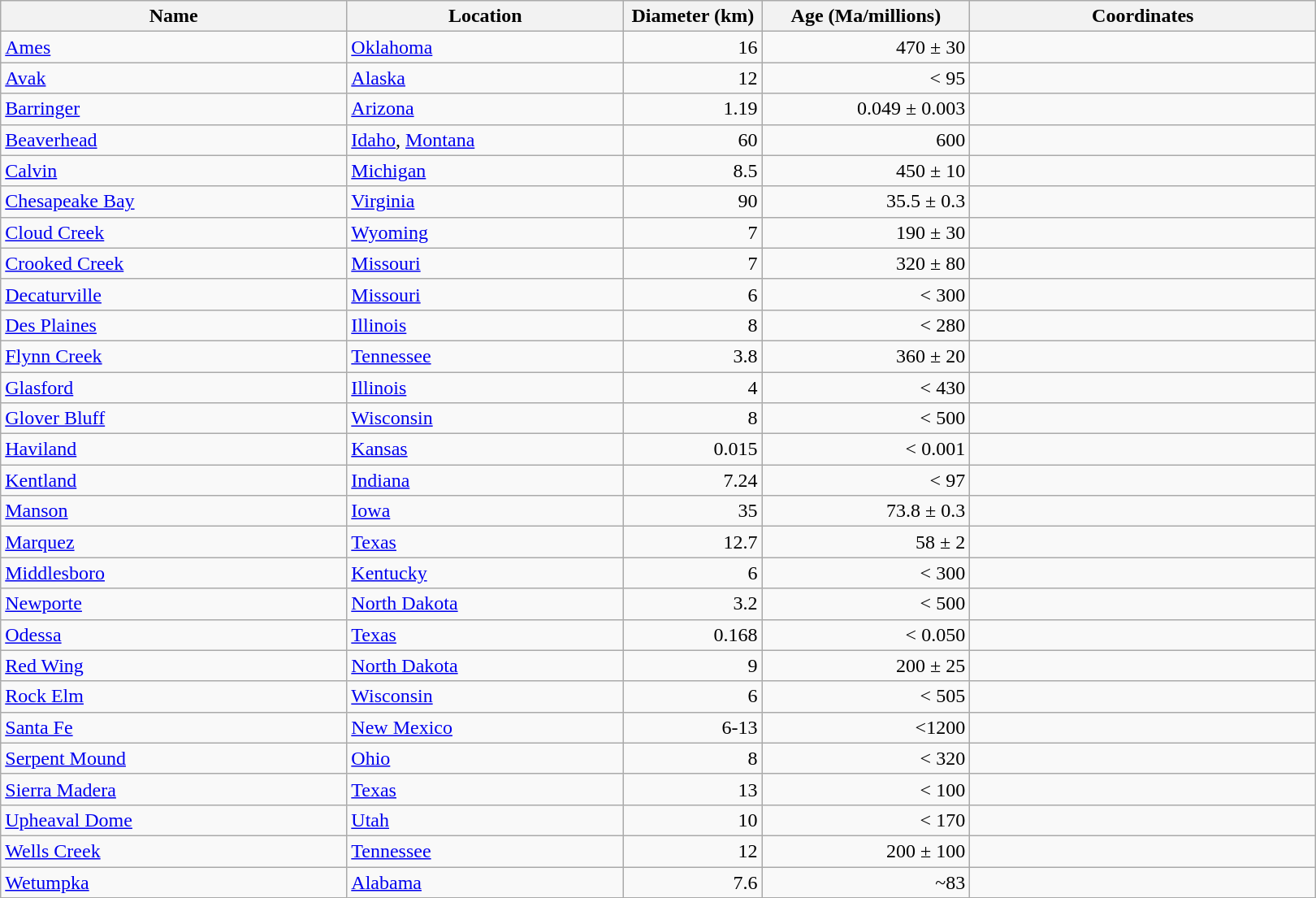<table class="wikitable sortable">
<tr>
<th style="width:25%;">Name</th>
<th style="width:20%;">Location</th>
<th style="width:10%;">Diameter (km)</th>
<th style="width:15%;">Age (Ma/millions)</th>
<th style="width:25%;">Coordinates</th>
</tr>
<tr>
<td><a href='#'>Ames</a></td>
<td><a href='#'>Oklahoma</a></td>
<td align=right>16</td>
<td align=right>470 ± 30</td>
<td align=right></td>
</tr>
<tr>
<td><a href='#'>Avak</a></td>
<td><a href='#'>Alaska</a></td>
<td align=right>12</td>
<td align=right>< 95</td>
<td align=right></td>
</tr>
<tr>
<td><a href='#'>Barringer</a></td>
<td><a href='#'>Arizona</a></td>
<td align=right>1.19</td>
<td align=right>0.049 ± 0.003</td>
<td align=right></td>
</tr>
<tr>
<td><a href='#'>Beaverhead</a></td>
<td><a href='#'>Idaho</a>, <a href='#'>Montana</a></td>
<td align=right>60</td>
<td align=right>600</td>
<td align=right></td>
</tr>
<tr>
<td><a href='#'>Calvin</a></td>
<td><a href='#'>Michigan</a></td>
<td align=right>8.5</td>
<td align=right>450 ± 10</td>
<td align=right></td>
</tr>
<tr>
<td><a href='#'>Chesapeake Bay</a></td>
<td><a href='#'>Virginia</a></td>
<td align=right>90</td>
<td align=right>35.5 ± 0.3</td>
<td align=right></td>
</tr>
<tr>
<td><a href='#'>Cloud Creek</a></td>
<td><a href='#'>Wyoming</a></td>
<td align=right>7</td>
<td align=right>190 ± 30</td>
<td align=right></td>
</tr>
<tr>
<td><a href='#'>Crooked Creek</a></td>
<td><a href='#'>Missouri</a></td>
<td align=right>7</td>
<td align=right>320 ± 80</td>
<td align=right></td>
</tr>
<tr>
<td><a href='#'>Decaturville</a></td>
<td><a href='#'>Missouri</a></td>
<td align=right>6</td>
<td align=right>< 300</td>
<td align=right></td>
</tr>
<tr>
<td><a href='#'>Des Plaines</a></td>
<td><a href='#'>Illinois</a></td>
<td align=right>8</td>
<td align=right>< 280</td>
<td align=right></td>
</tr>
<tr>
<td><a href='#'>Flynn Creek</a></td>
<td><a href='#'>Tennessee</a></td>
<td align=right>3.8</td>
<td align=right>360 ± 20</td>
<td align=right></td>
</tr>
<tr>
<td><a href='#'>Glasford</a></td>
<td><a href='#'>Illinois</a></td>
<td align=right>4</td>
<td align=right>< 430</td>
<td align=right></td>
</tr>
<tr>
<td><a href='#'>Glover Bluff</a></td>
<td><a href='#'>Wisconsin</a></td>
<td align=right>8</td>
<td align=right>< 500</td>
<td align=right></td>
</tr>
<tr>
<td><a href='#'>Haviland</a></td>
<td><a href='#'>Kansas</a></td>
<td align=right>0.015</td>
<td align=right>< 0.001</td>
<td align=right></td>
</tr>
<tr>
<td><a href='#'>Kentland</a></td>
<td><a href='#'>Indiana</a></td>
<td align=right>7.24</td>
<td align=right>< 97</td>
<td align=right></td>
</tr>
<tr>
<td><a href='#'>Manson</a></td>
<td><a href='#'>Iowa</a></td>
<td align=right>35</td>
<td align=right>73.8 ± 0.3</td>
<td align=right></td>
</tr>
<tr>
<td><a href='#'>Marquez</a></td>
<td><a href='#'>Texas</a></td>
<td align=right>12.7</td>
<td align=right>58 ± 2</td>
<td align=right></td>
</tr>
<tr>
<td><a href='#'>Middlesboro</a></td>
<td><a href='#'>Kentucky</a></td>
<td align=right>6</td>
<td align=right>< 300</td>
<td align=right></td>
</tr>
<tr>
<td><a href='#'>Newporte</a></td>
<td><a href='#'>North Dakota</a></td>
<td align=right>3.2</td>
<td align=right>< 500</td>
<td align=right></td>
</tr>
<tr>
<td><a href='#'>Odessa</a></td>
<td><a href='#'>Texas</a></td>
<td align=right>0.168</td>
<td align=right>< 0.050</td>
<td align=right></td>
</tr>
<tr>
<td><a href='#'>Red Wing</a></td>
<td><a href='#'>North Dakota</a></td>
<td align=right>9</td>
<td align=right>200 ± 25</td>
<td align=right></td>
</tr>
<tr>
<td><a href='#'>Rock Elm</a></td>
<td><a href='#'>Wisconsin</a></td>
<td align=right>6</td>
<td align=right>< 505</td>
<td align=right></td>
</tr>
<tr>
<td><a href='#'>Santa Fe</a></td>
<td><a href='#'>New Mexico</a></td>
<td align=right>6-13</td>
<td align=right><1200</td>
<td align=right></td>
</tr>
<tr>
<td><a href='#'>Serpent Mound</a></td>
<td><a href='#'>Ohio</a></td>
<td align=right>8</td>
<td align=right>< 320</td>
<td align=right></td>
</tr>
<tr>
<td><a href='#'>Sierra Madera</a></td>
<td><a href='#'>Texas</a></td>
<td align=right>13</td>
<td align=right>< 100</td>
<td align=right></td>
</tr>
<tr>
<td><a href='#'>Upheaval Dome</a></td>
<td><a href='#'>Utah</a></td>
<td align=right>10</td>
<td align=right>< 170</td>
<td align=right></td>
</tr>
<tr>
<td><a href='#'>Wells Creek</a></td>
<td><a href='#'>Tennessee</a></td>
<td align=right>12</td>
<td align=right>200 ± 100</td>
<td align=right></td>
</tr>
<tr>
<td><a href='#'>Wetumpka</a></td>
<td><a href='#'>Alabama</a></td>
<td align=right>7.6</td>
<td align=right>~83</td>
<td align=right></td>
</tr>
</table>
